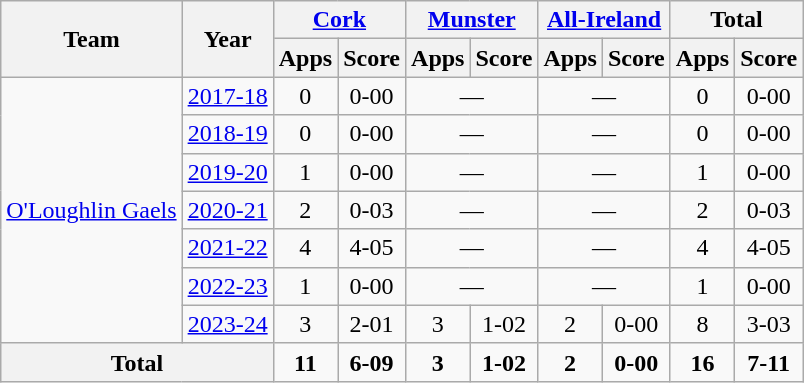<table class="wikitable" style="text-align:center">
<tr>
<th rowspan="2">Team</th>
<th rowspan="2">Year</th>
<th colspan="2"><a href='#'>Cork</a></th>
<th colspan="2"><a href='#'>Munster</a></th>
<th colspan="2"><a href='#'>All-Ireland</a></th>
<th colspan="2">Total</th>
</tr>
<tr>
<th>Apps</th>
<th>Score</th>
<th>Apps</th>
<th>Score</th>
<th>Apps</th>
<th>Score</th>
<th>Apps</th>
<th>Score</th>
</tr>
<tr>
<td rowspan="7"><a href='#'>O'Loughlin Gaels</a></td>
<td><a href='#'>2017-18</a></td>
<td>0</td>
<td>0-00</td>
<td colspan=2>—</td>
<td colspan=2>—</td>
<td>0</td>
<td>0-00</td>
</tr>
<tr>
<td><a href='#'>2018-19</a></td>
<td>0</td>
<td>0-00</td>
<td colspan=2>—</td>
<td colspan=2>—</td>
<td>0</td>
<td>0-00</td>
</tr>
<tr>
<td><a href='#'>2019-20</a></td>
<td>1</td>
<td>0-00</td>
<td colspan=2>—</td>
<td colspan=2>—</td>
<td>1</td>
<td>0-00</td>
</tr>
<tr>
<td><a href='#'>2020-21</a></td>
<td>2</td>
<td>0-03</td>
<td colspan=2>—</td>
<td colspan=2>—</td>
<td>2</td>
<td>0-03</td>
</tr>
<tr>
<td><a href='#'>2021-22</a></td>
<td>4</td>
<td>4-05</td>
<td colspan=2>—</td>
<td colspan=2>—</td>
<td>4</td>
<td>4-05</td>
</tr>
<tr>
<td><a href='#'>2022-23</a></td>
<td>1</td>
<td>0-00</td>
<td colspan=2>—</td>
<td colspan=2>—</td>
<td>1</td>
<td>0-00</td>
</tr>
<tr>
<td><a href='#'>2023-24</a></td>
<td>3</td>
<td>2-01</td>
<td>3</td>
<td>1-02</td>
<td>2</td>
<td>0-00</td>
<td>8</td>
<td>3-03</td>
</tr>
<tr>
<th colspan="2">Total</th>
<td><strong>11</strong></td>
<td><strong>6-09</strong></td>
<td><strong>3</strong></td>
<td><strong>1-02</strong></td>
<td><strong>2</strong></td>
<td><strong>0-00</strong></td>
<td><strong>16</strong></td>
<td><strong>7-11</strong></td>
</tr>
</table>
